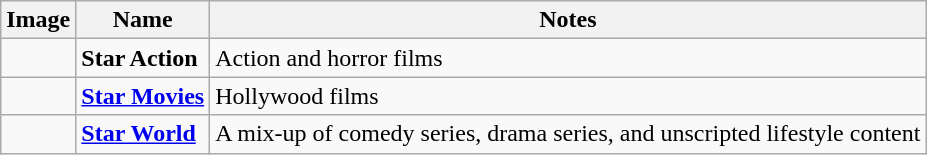<table class="wikitable sortable">
<tr>
<th>Image</th>
<th>Name</th>
<th>Notes</th>
</tr>
<tr>
<td></td>
<td><strong>Star Action</strong></td>
<td>Action and horror films</td>
</tr>
<tr>
<td></td>
<td><strong><a href='#'>Star Movies</a></strong></td>
<td>Hollywood films</td>
</tr>
<tr>
<td></td>
<td><strong><a href='#'>Star World</a></strong></td>
<td>A mix-up of comedy series, drama series, and unscripted lifestyle content</td>
</tr>
</table>
